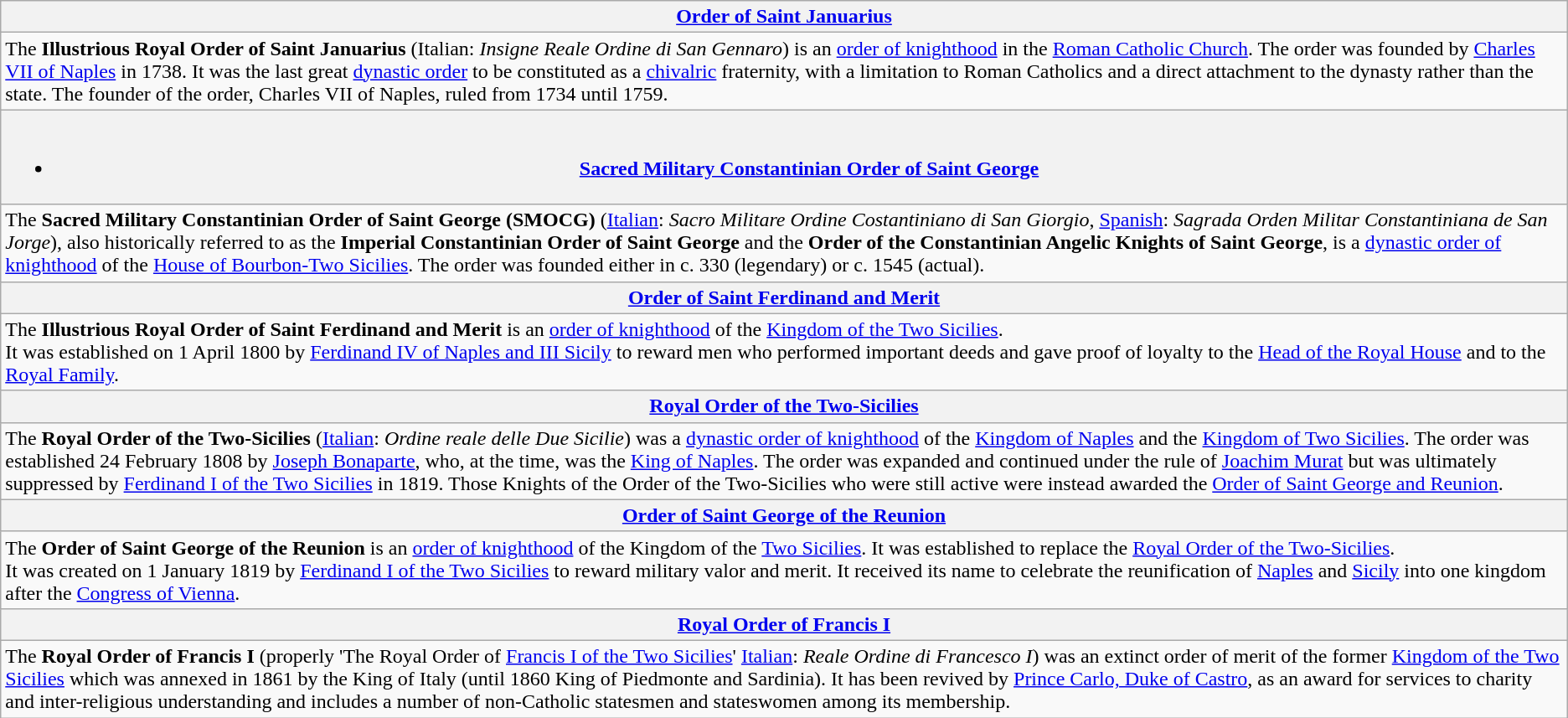<table class="wikitable">
<tr>
<th><a href='#'>Order of Saint Januarius</a></th>
</tr>
<tr>
<td>The <strong>Illustrious Royal Order of Saint Januarius</strong> (Italian: <em>Insigne Reale Ordine di San Gennaro</em>) is an <a href='#'>order of knighthood</a> in the <a href='#'>Roman Catholic Church</a>. The order was founded by <a href='#'>Charles VII of Naples</a> in 1738. It was the last great <a href='#'>dynastic order</a> to be constituted as a <a href='#'>chivalric</a> fraternity, with a limitation to Roman Catholics and a direct attachment to the dynasty rather than the state. The founder of the order, Charles VII of Naples, ruled from 1734 until 1759.</td>
</tr>
<tr>
<th><br><ul><li><a href='#'>Sacred Military Constantinian Order of Saint George</a></li></ul></th>
</tr>
<tr>
<td>The <strong>Sacred Military Constantinian Order of Saint George (SMOCG)</strong> (<a href='#'>Italian</a>: <em>Sacro Militare Ordine Costantiniano di San Giorgio</em>, <a href='#'>Spanish</a>: <em>Sagrada Orden Militar Constantiniana de San Jorge</em>), also historically referred to as the <strong>Imperial Constantinian Order of Saint George</strong> and the <strong>Order of the Constantinian Angelic Knights of Saint George</strong>, is a <a href='#'>dynastic order of knighthood</a> of the <a href='#'>House of Bourbon-Two Sicilies</a>. The order was founded either in <abbr>c.</abbr> 330 (legendary) or <abbr>c.</abbr> 1545 (actual).</td>
</tr>
<tr>
<th><a href='#'>Order of Saint Ferdinand and Merit</a></th>
</tr>
<tr>
<td>The <strong>Illustrious Royal Order of Saint Ferdinand and Merit</strong> is an <a href='#'>order of knighthood</a> of the <a href='#'>Kingdom of the Two Sicilies</a>.<br>It was established on 1 April 1800 by <a href='#'>Ferdinand IV of Naples and III Sicily</a> to reward men who performed important deeds and gave proof of loyalty to the <a href='#'>Head of the Royal House</a> and to the <a href='#'>Royal Family</a>.</td>
</tr>
<tr>
<th><a href='#'>Royal Order of the Two-Sicilies</a></th>
</tr>
<tr>
<td>The <strong>Royal Order of the Two-Sicilies</strong> (<a href='#'>Italian</a>: <em>Ordine reale delle Due Sicilie</em>) was a <a href='#'>dynastic order of knighthood</a> of the <a href='#'>Kingdom of Naples</a> and the <a href='#'>Kingdom of Two Sicilies</a>. The order was established 24 February 1808 by <a href='#'>Joseph Bonaparte</a>, who, at the time, was the <a href='#'>King of Naples</a>. The order was expanded and continued under the rule of <a href='#'>Joachim Murat</a> but was ultimately suppressed by <a href='#'>Ferdinand I of the Two Sicilies</a> in 1819. Those Knights of the Order of the Two-Sicilies who were still active were instead awarded the <a href='#'>Order of Saint George and Reunion</a>.</td>
</tr>
<tr>
<th><a href='#'>Order of Saint George of the Reunion</a></th>
</tr>
<tr>
<td>The <strong>Order of Saint George of the Reunion</strong> is an <a href='#'>order of knighthood</a> of the Kingdom of the <a href='#'>Two Sicilies</a>. It was established to replace the <a href='#'>Royal Order of the Two-Sicilies</a>.<br>It was created on 1 January 1819 by <a href='#'>Ferdinand I of the Two Sicilies</a> to reward military valor and merit. It received its name to celebrate the reunification of <a href='#'>Naples</a> and <a href='#'>Sicily</a> into one kingdom after the <a href='#'>Congress of Vienna</a>.</td>
</tr>
<tr>
<th><a href='#'>Royal Order of Francis I</a></th>
</tr>
<tr>
<td>The <strong>Royal Order of Francis I</strong> (properly 'The Royal Order of <a href='#'>Francis I of the Two Sicilies</a>' <a href='#'>Italian</a>: <em>Reale Ordine di Francesco I</em>) was an extinct order of merit of the former <a href='#'>Kingdom of the Two Sicilies</a> which was annexed in 1861 by the King of Italy (until 1860 King of Piedmonte and Sardinia). It has been revived by <a href='#'>Prince Carlo, Duke of Castro</a>, as an award for services to charity and inter-religious understanding and includes a number of non-Catholic statesmen and stateswomen among its membership.</td>
</tr>
</table>
